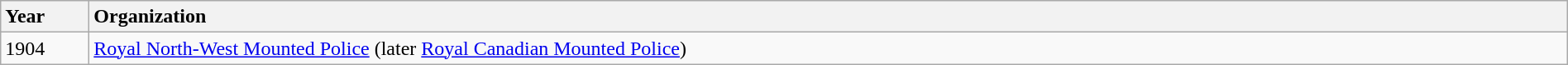<table class="wikitable" style="width:100%">
<tr>
<th style="width:4em;text-align:left">Year</th>
<th style="text-align:left">Organization</th>
</tr>
<tr>
<td>1904</td>
<td><a href='#'>Royal North-West Mounted Police</a> (later <a href='#'>Royal Canadian Mounted Police</a>)</td>
</tr>
</table>
